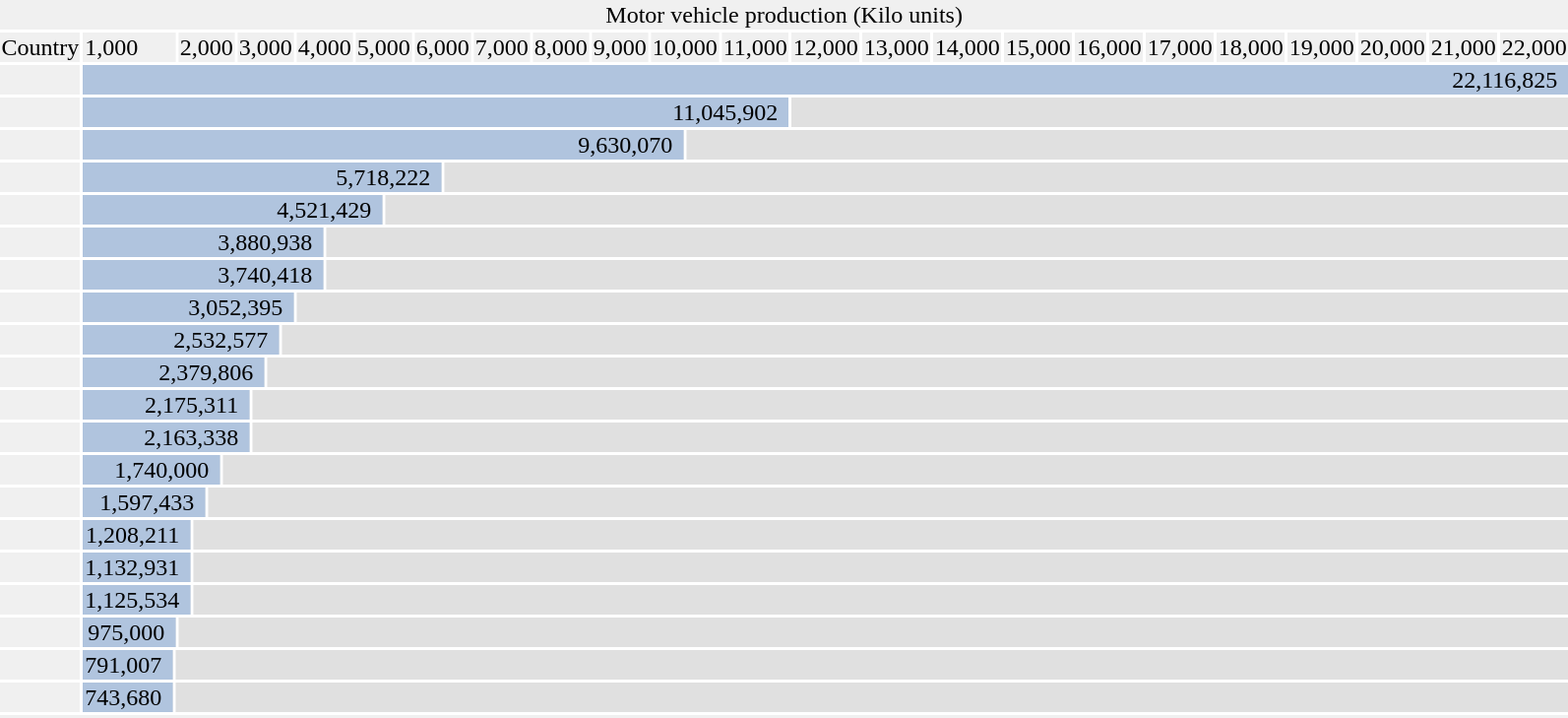<table class="toccolours nowraplinks" style="table-layout:fixed">
<tr>
<td style="padding:0"><div><br><table style="margin:0; table-layout:fixed;">
<tr style="background:#F0F0F0">
<td style="text-align:center;" colspan="111">Motor vehicle production (Kilo units)</td>
</tr>
<tr style="background:#F0F0F0">
<td width="15%" colspan="1">Country</td>
<td width="4.54%" colspan="5">1,000</td>
<td width="4.54%" colspan="5">2,000</td>
<td width="4.54%" colspan="5">3,000</td>
<td width="4.54%" colspan="5">4,000</td>
<td width="4.54%" colspan="5">5,000</td>
<td width="4.54%" colspan="5">6,000</td>
<td width="4.54%" colspan="5">7,000</td>
<td width="4.54%" colspan="5">8,000</td>
<td width="4.54%" colspan="5">9,000</td>
<td width="4.54%" colspan="5">10,000</td>
<td width="4.54%" colspan="5">11,000</td>
<td width="4.54%" colspan="5">12,000</td>
<td width="4.54%" colspan="5">13,000</td>
<td width="4.54%" colspan="5">14,000</td>
<td width="4.54%" colspan="5">15,000</td>
<td width="4.54%" colspan="5">16,000</td>
<td width="4.54%" colspan="5">17,000</td>
<td width="4.54%" colspan="5">18,000</td>
<td width="4.54%" colspan="5">19,000</td>
<td width="4.54%" colspan="5">20,000</td>
<td width="4.54%" colspan="5">21,000</td>
<td width="4.54%" colspan="6">22,000</td>
</tr>
<tr style="background-color:#E0E0E0;">
<td colspan=1 style="text-align:left;background-color:#F0F0F0;"></td>
<td colspan="111" style="text-align:right; background-color:#B0C4DE; padding-right:1ex">22,116,825</td>
</tr>
<tr style="background-color:#E0E0E0;">
<td colspan=1 style="text-align:left;background-color:#F0F0F0;"></td>
<td colspan="55" style="text-align:right; background-color:#B0C4DE; padding-right:1ex">11,045,902</td>
<td colspan="56"></td>
</tr>
<tr style="background-color:#E0E0E0;">
<td colspan=1 style="text-align:left;background-color:#F0F0F0;"></td>
<td colspan="48" style="text-align:right; background-color:#B0C4DE; padding-right:1ex">9,630,070</td>
<td colspan="63"></td>
</tr>
<tr style="background-color:#E0E0E0;">
<td colspan=1 style="text-align:left;background-color:#F0F0F0;"></td>
<td colspan="29" style="text-align:right; background-color:#B0C4DE; padding-right:1ex">5,718,222</td>
<td colspan="82"></td>
</tr>
<tr style="background-color:#E0E0E0;">
<td colspan=1 style="text-align:left;background-color:#F0F0F0;"></td>
<td colspan="23" style="text-align:right; background-color:#B0C4DE; padding-right:1ex">4,521,429</td>
<td colspan="88"></td>
</tr>
<tr style="background-color:#E0E0E0;">
<td colspan=1 style="text-align:left;background-color:#F0F0F0;"></td>
<td colspan="19" style="text-align:right; background-color:#B0C4DE; padding-right:1ex">3,880,938</td>
<td colspan="92"></td>
</tr>
<tr style="background-color:#E0E0E0;">
<td colspan=1 style="text-align:left;background-color:#F0F0F0;"></td>
<td colspan="19" style="text-align:right; background-color:#B0C4DE; padding-right:1ex">3,740,418</td>
<td colspan="92"></td>
</tr>
<tr style="background-color:#E0E0E0;">
<td colspan=1 style="text-align:left;background-color:#F0F0F0;"></td>
<td colspan="15" style="text-align:right; background-color:#B0C4DE; padding-right:1ex">3,052,395</td>
<td colspan="96"></td>
</tr>
<tr style="background-color:#E0E0E0;">
<td colspan=1 style="text-align:left;background-color:#F0F0F0;"></td>
<td colspan="13" style="text-align:right; background-color:#B0C4DE; padding-right:1ex">2,532,577</td>
<td colspan="98"></td>
</tr>
<tr style="background-color:#E0E0E0;">
<td colspan=1 style="text-align:left;background-color:#F0F0F0;"></td>
<td colspan="12" style="text-align:right; background-color:#B0C4DE; padding-right:1ex">2,379,806</td>
<td colspan="99"></td>
</tr>
<tr style="background-color:#E0E0E0;">
<td colspan=1 style="text-align:left;background-color:#F0F0F0;"></td>
<td colspan="11" style="text-align:right; background-color:#B0C4DE; padding-right:1ex">2,175,311</td>
<td colspan="100"></td>
</tr>
<tr style="background-color:#E0E0E0;">
<td colspan=1 style="text-align:left;background-color:#F0F0F0;"></td>
<td colspan="11" style="text-align:right; background-color:#B0C4DE; padding-right:1ex">2,163,338</td>
<td colspan="100"></td>
</tr>
<tr style="background-color:#E0E0E0;">
<td colspan=1 style="text-align:left;background-color:#F0F0F0;"></td>
<td colspan="9" style="text-align:right; background-color:#B0C4DE; padding-right:1ex">1,740,000</td>
<td colspan="102"></td>
</tr>
<tr style="background-color:#E0E0E0;">
<td colspan=1 style="text-align:left;background-color:#F0F0F0;"></td>
<td colspan="8" style="text-align:right; background-color:#B0C4DE; padding-right:1ex">1,597,433</td>
<td colspan="103"></td>
</tr>
<tr style="background-color:#E0E0E0;">
<td colspan=1 style="text-align:left;background-color:#F0F0F0;"></td>
<td colspan="6" style="text-align:right; background-color:#B0C4DE; padding-right:1ex">1,208,211</td>
<td colspan="105"></td>
</tr>
<tr style="background-color:#E0E0E0;">
<td colspan=1 style="text-align:left;background-color:#F0F0F0;"></td>
<td colspan="6" style="text-align:right; background-color:#B0C4DE; padding-right:1ex">1,132,931</td>
<td colspan="105"></td>
</tr>
<tr style="background-color:#E0E0E0;">
<td colspan=1 style="text-align:left;background-color:#F0F0F0;"></td>
<td colspan="6" style="text-align:right; background-color:#B0C4DE; padding-right:1ex">1,125,534</td>
<td colspan="105"></td>
</tr>
<tr style="background-color:#E0E0E0;">
<td colspan=1 style="text-align:left;background-color:#F0F0F0;"></td>
<td colspan="5" style="text-align:right; background-color:#B0C4DE; padding-right:1ex">975,000</td>
<td colspan="106"></td>
</tr>
<tr style="background-color:#E0E0E0;">
<td colspan=1 style="text-align:left;background-color:#F0F0F0;"></td>
<td colspan="4" style="text-align:right; background-color:#B0C4DE; padding-right:1ex">791,007</td>
<td colspan="107"></td>
</tr>
<tr style="background-color:#E0E0E0;">
<td colspan=1 style="text-align:left;background-color:#F0F0F0;"></td>
<td colspan="4" style="text-align:right; background-color:#B0C4DE; padding-right:1ex">743,680</td>
<td colspan="107"></td>
</tr>
<tr style="background:#F0F0F0">
<td colspan="111" style="text-align:center;"></td>
</tr>
</table>
</div></td>
</tr>
</table>
